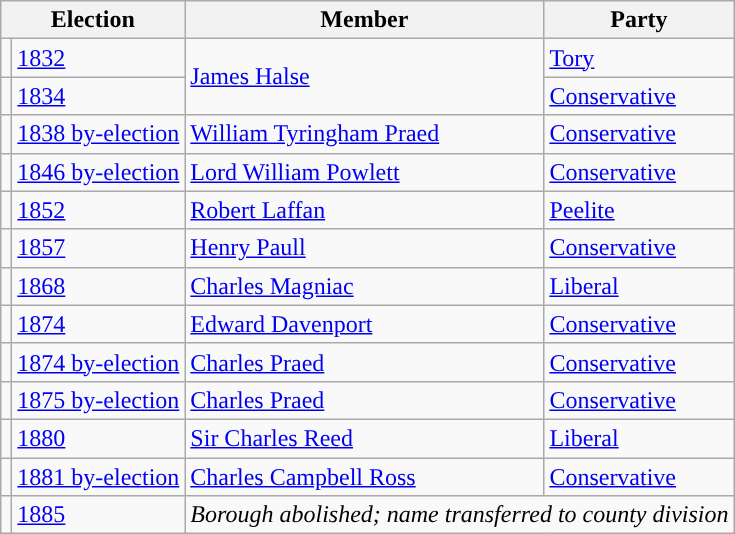<table class="wikitable">
<tr>
<th colspan="2">Election</th>
<th>Member</th>
<th>Party</th>
</tr>
<tr>
<td style="color:inherit;background-color: "></td>
<td><a href='#'>1832</a></td>
<td rowspan="2"><a href='#'>James Halse</a></td>
<td><a href='#'>Tory</a></td>
</tr>
<tr>
<td style="color:inherit;background-color: "></td>
<td><a href='#'>1834</a></td>
<td><a href='#'>Conservative</a></td>
</tr>
<tr>
<td style="color:inherit;background-color: "></td>
<td><a href='#'>1838 by-election</a></td>
<td><a href='#'>William Tyringham Praed</a></td>
<td><a href='#'>Conservative</a></td>
</tr>
<tr>
<td style="color:inherit;background-color: "></td>
<td><a href='#'>1846 by-election</a></td>
<td><a href='#'>Lord William Powlett</a></td>
<td><a href='#'>Conservative</a></td>
</tr>
<tr>
<td style="color:inherit;background-color: "></td>
<td><a href='#'>1852</a></td>
<td><a href='#'>Robert Laffan</a></td>
<td><a href='#'>Peelite</a></td>
</tr>
<tr>
<td style="color:inherit;background-color: "></td>
<td><a href='#'>1857</a></td>
<td><a href='#'>Henry Paull</a></td>
<td><a href='#'>Conservative</a></td>
</tr>
<tr>
<td style="color:inherit;background-color: "></td>
<td><a href='#'>1868</a></td>
<td><a href='#'>Charles Magniac</a></td>
<td><a href='#'>Liberal</a></td>
</tr>
<tr>
<td style="color:inherit;background-color: "></td>
<td><a href='#'>1874</a></td>
<td><a href='#'>Edward Davenport</a></td>
<td><a href='#'>Conservative</a></td>
</tr>
<tr>
<td style="color:inherit;background-color: "></td>
<td><a href='#'>1874 by-election</a></td>
<td><a href='#'>Charles Praed</a></td>
<td><a href='#'>Conservative</a></td>
</tr>
<tr>
<td style="color:inherit;background-color: "></td>
<td><a href='#'>1875 by-election</a></td>
<td><a href='#'>Charles Praed</a></td>
<td><a href='#'>Conservative</a></td>
</tr>
<tr>
<td style="color:inherit;background-color: "></td>
<td><a href='#'>1880</a></td>
<td><a href='#'>Sir Charles Reed</a></td>
<td><a href='#'>Liberal</a></td>
</tr>
<tr>
<td style="color:inherit;background-color: "></td>
<td><a href='#'>1881 by-election</a></td>
<td><a href='#'>Charles Campbell Ross</a></td>
<td><a href='#'>Conservative</a></td>
</tr>
<tr>
<td></td>
<td><a href='#'>1885</a></td>
<td colspan="2"><em>Borough abolished; name transferred to county division</em></td>
</tr>
</table>
